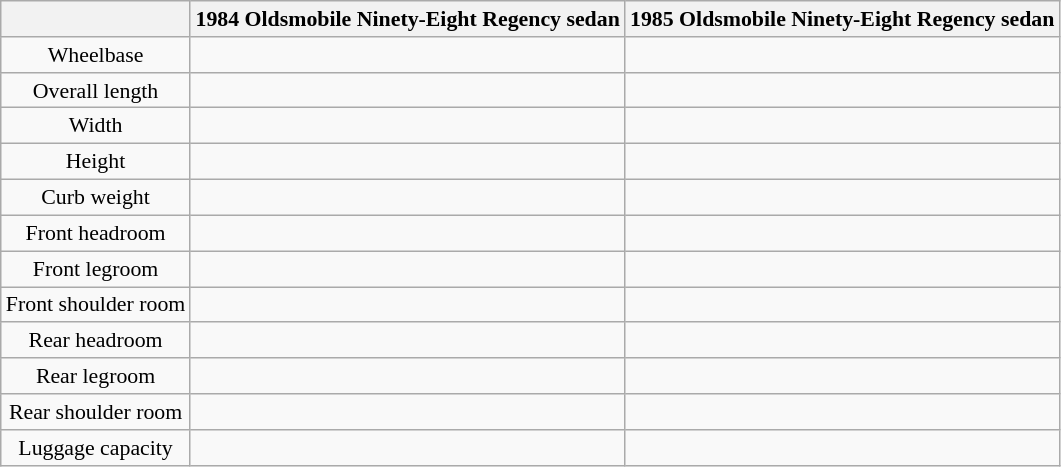<table class="wikitable" style="text-align:center; font-size:91%;">
<tr>
<th></th>
<th>1984 Oldsmobile Ninety-Eight Regency sedan</th>
<th>1985 Oldsmobile Ninety-Eight Regency sedan</th>
</tr>
<tr>
<td>Wheelbase</td>
<td></td>
<td></td>
</tr>
<tr>
<td>Overall length</td>
<td></td>
<td></td>
</tr>
<tr>
<td>Width</td>
<td></td>
<td></td>
</tr>
<tr>
<td>Height</td>
<td></td>
<td></td>
</tr>
<tr>
<td>Curb weight</td>
<td></td>
<td></td>
</tr>
<tr>
<td>Front headroom</td>
<td></td>
<td></td>
</tr>
<tr>
<td>Front legroom</td>
<td></td>
<td></td>
</tr>
<tr>
<td>Front shoulder room</td>
<td></td>
<td></td>
</tr>
<tr>
<td>Rear headroom</td>
<td></td>
<td></td>
</tr>
<tr>
<td>Rear legroom</td>
<td></td>
<td></td>
</tr>
<tr>
<td>Rear shoulder room</td>
<td></td>
<td></td>
</tr>
<tr>
<td>Luggage capacity</td>
<td></td>
<td></td>
</tr>
</table>
